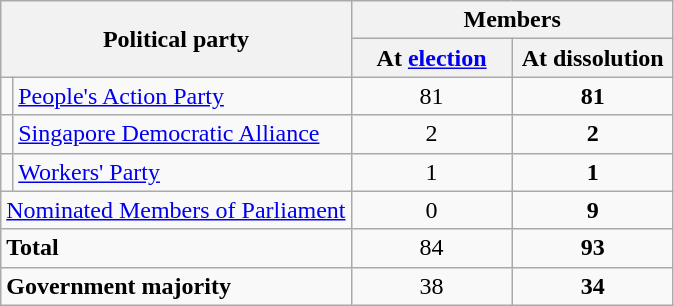<table class="wikitable" border="1">
<tr>
<th colspan="2" rowspan="2">Political party</th>
<th colspan="2">Members</th>
</tr>
<tr>
<th width="100px">At <a href='#'>election</a></th>
<th width="100px">At dissolution</th>
</tr>
<tr>
<td></td>
<td scope="row"><a href='#'>People's Action Party</a></td>
<td align="center">81</td>
<td align="center"><strong>81</strong></td>
</tr>
<tr>
<td></td>
<td><a href='#'>Singapore Democratic Alliance</a></td>
<td align="center">2</td>
<td align="center"><strong>2</strong></td>
</tr>
<tr>
<td></td>
<td scope="row"><a href='#'>Workers' Party</a></td>
<td align="center">1</td>
<td align="center"><strong>1</strong></td>
</tr>
<tr>
<td colspan="2"><a href='#'>Nominated Members of Parliament</a></td>
<td align="center">0</td>
<td align="center"><strong>9</strong></td>
</tr>
<tr>
<td colspan="2"><strong>Total</strong></td>
<td align="center">84</td>
<td align="center"><strong>93</strong></td>
</tr>
<tr>
<td colspan="2"><strong>Government majority</strong></td>
<td align="center">38</td>
<td align="center"><strong>34</strong></td>
</tr>
</table>
